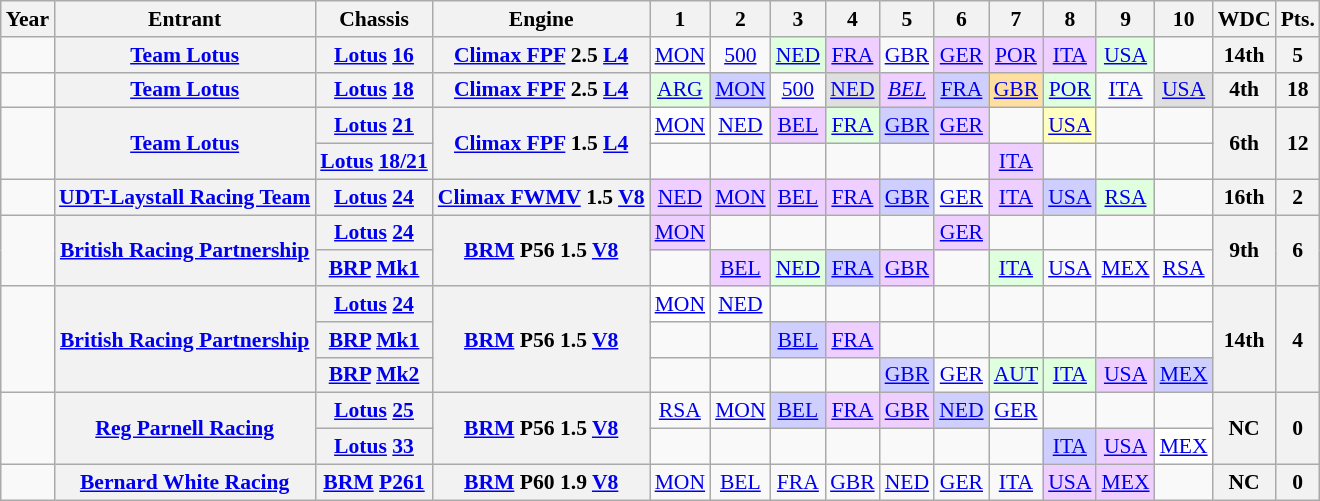<table class="wikitable" style="text-align:center; font-size:90%">
<tr>
<th>Year</th>
<th>Entrant</th>
<th>Chassis</th>
<th>Engine</th>
<th>1</th>
<th>2</th>
<th>3</th>
<th>4</th>
<th>5</th>
<th>6</th>
<th>7</th>
<th>8</th>
<th>9</th>
<th>10</th>
<th>WDC</th>
<th>Pts.</th>
</tr>
<tr>
<td></td>
<th><a href='#'>Team Lotus</a></th>
<th><a href='#'>Lotus</a> <a href='#'>16</a></th>
<th><a href='#'>Climax FPF</a> 2.5 <a href='#'>L4</a></th>
<td><a href='#'>MON</a></td>
<td><a href='#'>500</a></td>
<td style="background:#DFFFDF;"><a href='#'>NED</a><br></td>
<td style="background:#EFCFFF;"><a href='#'>FRA</a><br></td>
<td><a href='#'>GBR</a></td>
<td style="background:#EFCFFF;"><a href='#'>GER</a><br></td>
<td style="background:#EFCFFF;"><a href='#'>POR</a><br></td>
<td style="background:#EFCFFF;"><a href='#'>ITA</a><br></td>
<td style="background:#DFFFDF;"><a href='#'>USA</a><br></td>
<td></td>
<th>14th</th>
<th>5</th>
</tr>
<tr>
<td></td>
<th><a href='#'>Team Lotus</a></th>
<th><a href='#'>Lotus</a> <a href='#'>18</a></th>
<th><a href='#'>Climax FPF</a> 2.5 <a href='#'>L4</a></th>
<td style="background:#DFFFDF;"><a href='#'>ARG</a><br></td>
<td style="background:#CFCFFF;"><a href='#'>MON</a><br></td>
<td><a href='#'>500</a></td>
<td style="background:#DFDFDF;"><a href='#'>NED</a><br></td>
<td style="background:#EFCFFF;"><em><a href='#'>BEL</a></em><br></td>
<td style="background:#CFCFFF;"><a href='#'>FRA</a><br></td>
<td style="background:#FFDF9F;"><a href='#'>GBR</a><br></td>
<td style="background:#DFFFDF;"><a href='#'>POR</a><br></td>
<td><a href='#'>ITA</a></td>
<td style="background:#DFDFDF;"><a href='#'>USA</a><br></td>
<th>4th</th>
<th>18</th>
</tr>
<tr>
<td rowspan="2"></td>
<th rowspan="2"><a href='#'>Team Lotus</a></th>
<th><a href='#'>Lotus</a> <a href='#'>21</a></th>
<th rowspan="2"><a href='#'>Climax FPF</a> 1.5 <a href='#'>L4</a></th>
<td style="background:#FFFFFF;"><a href='#'>MON</a><br></td>
<td><a href='#'>NED</a></td>
<td style="background:#EFCFFF;"><a href='#'>BEL</a><br></td>
<td style="background:#DFFFDF;"><a href='#'>FRA</a><br></td>
<td style="background:#CFCFFF;"><a href='#'>GBR</a><br></td>
<td style="background:#EFCFFF;"><a href='#'>GER</a><br></td>
<td></td>
<td style="background:#FFFFBF;"><a href='#'>USA</a><br></td>
<td></td>
<td></td>
<th rowspan="2">6th</th>
<th rowspan="2">12</th>
</tr>
<tr>
<th><a href='#'>Lotus</a> <a href='#'>18/21</a></th>
<td></td>
<td></td>
<td></td>
<td></td>
<td></td>
<td></td>
<td style="background:#EFCFFF;"><a href='#'>ITA</a><br></td>
<td></td>
<td></td>
<td></td>
</tr>
<tr>
<td></td>
<th><a href='#'>UDT-Laystall Racing Team</a></th>
<th><a href='#'>Lotus</a> <a href='#'>24</a></th>
<th><a href='#'>Climax FWMV</a> 1.5 <a href='#'>V8</a></th>
<td style="background:#EFCFFF;"><a href='#'>NED</a><br></td>
<td style="background:#EFCFFF;"><a href='#'>MON</a><br></td>
<td style="background:#EFCFFF;"><a href='#'>BEL</a><br></td>
<td style="background:#EFCFFF;"><a href='#'>FRA</a><br></td>
<td style="background:#CFCFFF;"><a href='#'>GBR</a><br></td>
<td><a href='#'>GER</a></td>
<td style="background:#EFCFFF;"><a href='#'>ITA</a><br></td>
<td style="background:#CFCFFF;"><a href='#'>USA</a><br></td>
<td style="background:#DFFFDF;"><a href='#'>RSA</a><br></td>
<td></td>
<th>16th</th>
<th>2</th>
</tr>
<tr>
<td rowspan="2"></td>
<th rowspan="2"><a href='#'>British Racing Partnership</a></th>
<th><a href='#'>Lotus</a> <a href='#'>24</a></th>
<th rowspan="2"><a href='#'>BRM</a> P56 1.5 <a href='#'>V8</a></th>
<td style="background:#EFCFFF;"><a href='#'>MON</a><br></td>
<td></td>
<td></td>
<td></td>
<td></td>
<td style="background:#EFCFFF;"><a href='#'>GER</a><br></td>
<td></td>
<td></td>
<td></td>
<td></td>
<th rowspan="2">9th</th>
<th rowspan="2">6</th>
</tr>
<tr>
<th><a href='#'>BRP</a> <a href='#'>Mk1</a></th>
<td></td>
<td style="background:#EFCFFF;"><a href='#'>BEL</a><br></td>
<td style="background:#DFFFDF;"><a href='#'>NED</a><br></td>
<td style="background:#CFCFFF;"><a href='#'>FRA</a><br></td>
<td style="background:#EFCFFF;"><a href='#'>GBR</a><br></td>
<td></td>
<td style="background:#DFFFDF;"><a href='#'>ITA</a><br></td>
<td><a href='#'>USA</a></td>
<td><a href='#'>MEX</a></td>
<td><a href='#'>RSA</a></td>
</tr>
<tr>
<td rowspan="3"></td>
<th rowspan="3"><a href='#'>British Racing Partnership</a></th>
<th><a href='#'>Lotus</a> <a href='#'>24</a></th>
<th rowspan="3"><a href='#'>BRM</a> P56 1.5 <a href='#'>V8</a></th>
<td style="background:#FFFFFF;"><a href='#'>MON</a><br></td>
<td><a href='#'>NED</a></td>
<td></td>
<td></td>
<td></td>
<td></td>
<td></td>
<td></td>
<td></td>
<td></td>
<th rowspan="3">14th</th>
<th rowspan="3">4</th>
</tr>
<tr>
<th><a href='#'>BRP</a> <a href='#'>Mk1</a></th>
<td></td>
<td></td>
<td style="background:#CFCFFF;"><a href='#'>BEL</a><br></td>
<td style="background:#EFCFFF;"><a href='#'>FRA</a><br></td>
<td></td>
<td></td>
<td></td>
<td></td>
<td></td>
<td></td>
</tr>
<tr>
<th><a href='#'>BRP</a> <a href='#'>Mk2</a></th>
<td></td>
<td></td>
<td></td>
<td></td>
<td style="background:#CFCFFF;"><a href='#'>GBR</a><br></td>
<td><a href='#'>GER</a></td>
<td style="background:#DFFFDF;"><a href='#'>AUT</a><br></td>
<td style="background:#DFFFDF;"><a href='#'>ITA</a><br></td>
<td style="background:#EFCFFF;"><a href='#'>USA</a><br></td>
<td style="background:#CFCFFF;"><a href='#'>MEX</a><br></td>
</tr>
<tr>
<td rowspan="2"></td>
<th rowspan="2"><a href='#'>Reg Parnell Racing</a></th>
<th><a href='#'>Lotus</a> <a href='#'>25</a></th>
<th rowspan="2"><a href='#'>BRM</a> P56 1.5 <a href='#'>V8</a></th>
<td><a href='#'>RSA</a></td>
<td><a href='#'>MON</a></td>
<td style="background:#CFCFFF;"><a href='#'>BEL</a><br></td>
<td style="background:#EFCFFF;"><a href='#'>FRA</a><br></td>
<td style="background:#EFCFFF;"><a href='#'>GBR</a><br></td>
<td style="background:#CFCFFF;"><a href='#'>NED</a><br></td>
<td><a href='#'>GER</a></td>
<td></td>
<td></td>
<td></td>
<th rowspan="2">NC</th>
<th rowspan="2">0</th>
</tr>
<tr>
<th><a href='#'>Lotus</a> <a href='#'>33</a></th>
<td></td>
<td></td>
<td></td>
<td></td>
<td></td>
<td></td>
<td></td>
<td style="background:#CFCFFF;"><a href='#'>ITA</a><br></td>
<td style="background:#EFCFFF;"><a href='#'>USA</a><br></td>
<td style="background:#FFFFFF;"><a href='#'>MEX</a><br></td>
</tr>
<tr>
<td></td>
<th><a href='#'>Bernard White Racing</a></th>
<th><a href='#'>BRM</a> <a href='#'>P261</a></th>
<th><a href='#'>BRM</a> P60 1.9 <a href='#'>V8</a></th>
<td><a href='#'>MON</a></td>
<td><a href='#'>BEL</a></td>
<td><a href='#'>FRA</a></td>
<td><a href='#'>GBR</a></td>
<td><a href='#'>NED</a></td>
<td><a href='#'>GER</a></td>
<td><a href='#'>ITA</a></td>
<td style="background:#EFCFFF;"><a href='#'>USA</a><br></td>
<td style="background:#EFCFFF;"><a href='#'>MEX</a><br></td>
<td></td>
<th>NC</th>
<th>0</th>
</tr>
</table>
